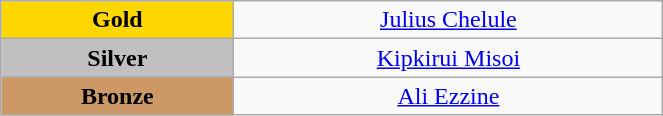<table class="wikitable" style="text-align:center; " width="35%">
<tr>
<td bgcolor="gold"><strong>Gold</strong></td>
<td><a href='#'>Julius Chelule</a><br>  <small><em></em></small></td>
</tr>
<tr>
<td bgcolor="silver"><strong>Silver</strong></td>
<td><a href='#'>Kipkirui Misoi</a><br>  <small><em></em></small></td>
</tr>
<tr>
<td bgcolor="CC9966"><strong>Bronze</strong></td>
<td><a href='#'>Ali Ezzine</a><br>  <small><em></em></small></td>
</tr>
</table>
